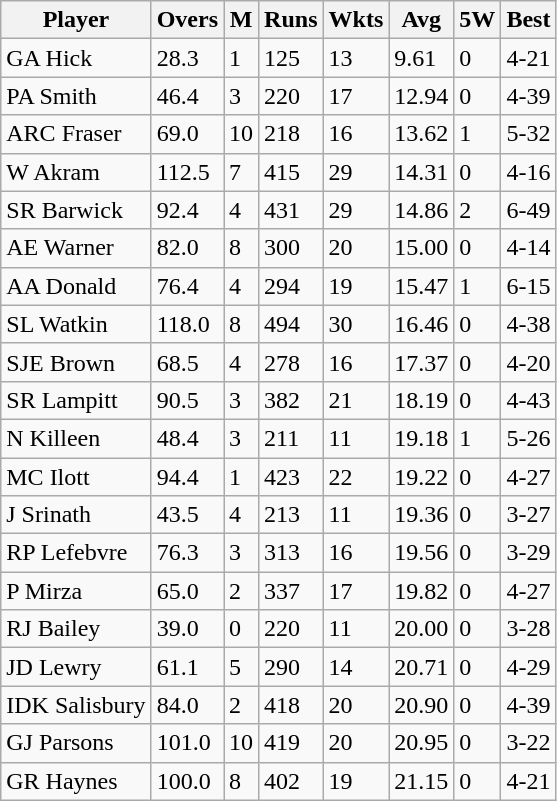<table class="wikitable">
<tr>
<th>Player</th>
<th>Overs</th>
<th>M</th>
<th>Runs</th>
<th>Wkts</th>
<th>Avg</th>
<th>5W</th>
<th>Best</th>
</tr>
<tr>
<td>GA Hick</td>
<td>28.3</td>
<td>1</td>
<td>125</td>
<td>13</td>
<td>9.61</td>
<td>0</td>
<td>4-21</td>
</tr>
<tr>
<td>PA Smith</td>
<td>46.4</td>
<td>3</td>
<td>220</td>
<td>17</td>
<td>12.94</td>
<td>0</td>
<td>4-39</td>
</tr>
<tr>
<td>ARC Fraser</td>
<td>69.0</td>
<td>10</td>
<td>218</td>
<td>16</td>
<td>13.62</td>
<td>1</td>
<td>5-32</td>
</tr>
<tr>
<td>W Akram</td>
<td>112.5</td>
<td>7</td>
<td>415</td>
<td>29</td>
<td>14.31</td>
<td>0</td>
<td>4-16</td>
</tr>
<tr>
<td>SR Barwick</td>
<td>92.4</td>
<td>4</td>
<td>431</td>
<td>29</td>
<td>14.86</td>
<td>2</td>
<td>6-49</td>
</tr>
<tr>
<td>AE Warner</td>
<td>82.0</td>
<td>8</td>
<td>300</td>
<td>20</td>
<td>15.00</td>
<td>0</td>
<td>4-14</td>
</tr>
<tr>
<td>AA Donald</td>
<td>76.4</td>
<td>4</td>
<td>294</td>
<td>19</td>
<td>15.47</td>
<td>1</td>
<td>6-15</td>
</tr>
<tr>
<td>SL Watkin</td>
<td>118.0</td>
<td>8</td>
<td>494</td>
<td>30</td>
<td>16.46</td>
<td>0</td>
<td>4-38</td>
</tr>
<tr>
<td>SJE Brown</td>
<td>68.5</td>
<td>4</td>
<td>278</td>
<td>16</td>
<td>17.37</td>
<td>0</td>
<td>4-20</td>
</tr>
<tr>
<td>SR Lampitt</td>
<td>90.5</td>
<td>3</td>
<td>382</td>
<td>21</td>
<td>18.19</td>
<td>0</td>
<td>4-43</td>
</tr>
<tr>
<td>N Killeen</td>
<td>48.4</td>
<td>3</td>
<td>211</td>
<td>11</td>
<td>19.18</td>
<td>1</td>
<td>5-26</td>
</tr>
<tr>
<td>MC Ilott</td>
<td>94.4</td>
<td>1</td>
<td>423</td>
<td>22</td>
<td>19.22</td>
<td>0</td>
<td>4-27</td>
</tr>
<tr>
<td>J Srinath</td>
<td>43.5</td>
<td>4</td>
<td>213</td>
<td>11</td>
<td>19.36</td>
<td>0</td>
<td>3-27</td>
</tr>
<tr>
<td>RP Lefebvre</td>
<td>76.3</td>
<td>3</td>
<td>313</td>
<td>16</td>
<td>19.56</td>
<td>0</td>
<td>3-29</td>
</tr>
<tr>
<td>P Mirza</td>
<td>65.0</td>
<td>2</td>
<td>337</td>
<td>17</td>
<td>19.82</td>
<td>0</td>
<td>4-27</td>
</tr>
<tr>
<td>RJ Bailey</td>
<td>39.0</td>
<td>0</td>
<td>220</td>
<td>11</td>
<td>20.00</td>
<td>0</td>
<td>3-28</td>
</tr>
<tr>
<td>JD Lewry</td>
<td>61.1</td>
<td>5</td>
<td>290</td>
<td>14</td>
<td>20.71</td>
<td>0</td>
<td>4-29</td>
</tr>
<tr>
<td>IDK Salisbury</td>
<td>84.0</td>
<td>2</td>
<td>418</td>
<td>20</td>
<td>20.90</td>
<td>0</td>
<td>4-39</td>
</tr>
<tr>
<td>GJ Parsons</td>
<td>101.0</td>
<td>10</td>
<td>419</td>
<td>20</td>
<td>20.95</td>
<td>0</td>
<td>3-22</td>
</tr>
<tr>
<td>GR Haynes</td>
<td>100.0</td>
<td>8</td>
<td>402</td>
<td>19</td>
<td>21.15</td>
<td>0</td>
<td>4-21</td>
</tr>
</table>
